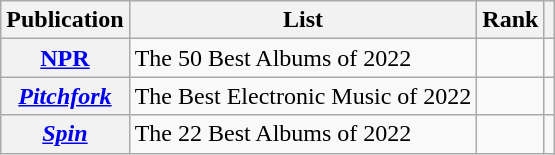<table class="wikitable sortable plainrowheaders">
<tr>
<th scope="col">Publication</th>
<th scope="col">List</th>
<th scope="col">Rank</th>
<th scope="col" class="unsortable"></th>
</tr>
<tr>
<th scope="row"><a href='#'>NPR</a></th>
<td>The 50 Best Albums of 2022</td>
<td></td>
<td></td>
</tr>
<tr>
<th scope="row"><em><a href='#'>Pitchfork</a></em></th>
<td>The Best Electronic Music of 2022</td>
<td></td>
<td></td>
</tr>
<tr>
<th scope="row"><em><a href='#'>Spin</a></em></th>
<td>The 22 Best Albums of 2022</td>
<td></td>
<td></td>
</tr>
</table>
